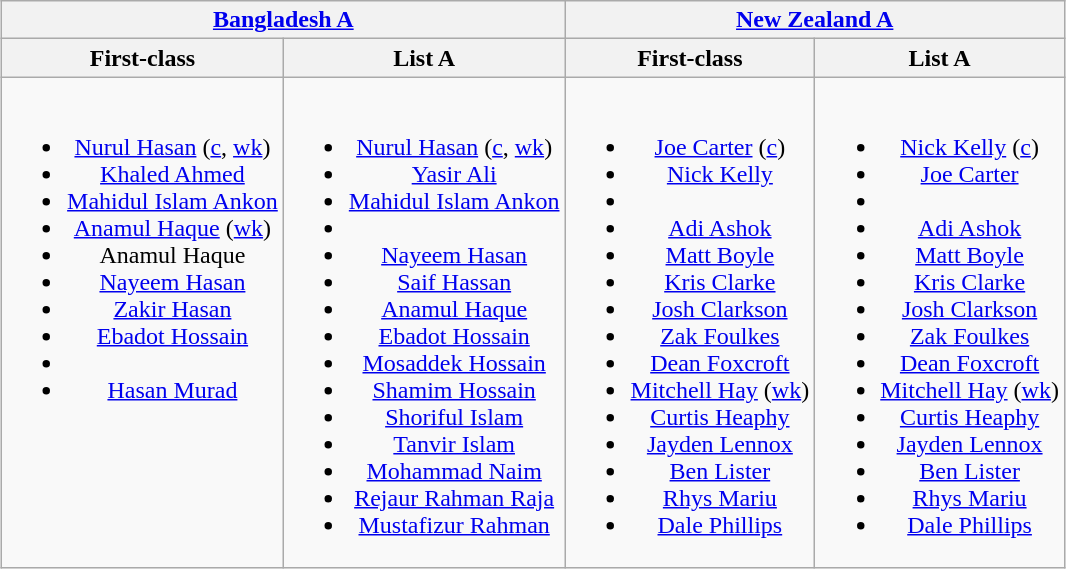<table class="wikitable" style="text-align:center;margin:auto">
<tr>
<th colspan="2"> <a href='#'>Bangladesh A</a></th>
<th colspan="2"> <a href='#'>New Zealand A</a></th>
</tr>
<tr>
<th>First-class</th>
<th>List A</th>
<th>First-class</th>
<th>List A</th>
</tr>
<tr style="vertical-align:top">
<td><br><ul><li><a href='#'>Nurul Hasan</a> (<a href='#'>c</a>, <a href='#'>wk</a>)</li><li><a href='#'>Khaled Ahmed</a></li><li><a href='#'>Mahidul Islam Ankon</a></li><li><a href='#'>Anamul Haque</a> (<a href='#'>wk</a>)</li><li>Anamul Haque</li><li><a href='#'>Nayeem Hasan</a></li><li><a href='#'>Zakir Hasan</a></li><li><a href='#'>Ebadot Hossain</a></li><li></li><li><a href='#'>Hasan Murad</a></li></ul></td>
<td><br><ul><li><a href='#'>Nurul Hasan</a> (<a href='#'>c</a>, <a href='#'>wk</a>)</li><li><a href='#'>Yasir Ali</a></li><li><a href='#'>Mahidul Islam Ankon</a></li><li></li><li><a href='#'>Nayeem Hasan</a></li><li><a href='#'>Saif Hassan</a></li><li><a href='#'>Anamul Haque</a></li><li><a href='#'>Ebadot Hossain</a></li><li><a href='#'>Mosaddek Hossain</a></li><li><a href='#'>Shamim Hossain</a></li><li><a href='#'>Shoriful Islam</a></li><li><a href='#'>Tanvir Islam</a></li><li><a href='#'>Mohammad Naim</a></li><li><a href='#'>Rejaur Rahman Raja</a></li><li><a href='#'>Mustafizur Rahman</a></li></ul></td>
<td><br><ul><li><a href='#'>Joe Carter</a> (<a href='#'>c</a>)</li><li><a href='#'>Nick Kelly</a></li><li></li><li><a href='#'>Adi Ashok</a></li><li><a href='#'>Matt Boyle</a></li><li><a href='#'>Kris Clarke</a></li><li><a href='#'>Josh Clarkson</a></li><li><a href='#'>Zak Foulkes</a></li><li><a href='#'>Dean Foxcroft</a></li><li><a href='#'>Mitchell Hay</a> (<a href='#'>wk</a>)</li><li><a href='#'>Curtis Heaphy</a></li><li><a href='#'>Jayden Lennox</a></li><li><a href='#'>Ben Lister</a></li><li><a href='#'>Rhys Mariu</a></li><li><a href='#'>Dale Phillips</a></li></ul></td>
<td><br><ul><li><a href='#'>Nick Kelly</a> (<a href='#'>c</a>)</li><li><a href='#'>Joe Carter</a></li><li></li><li><a href='#'>Adi Ashok</a></li><li><a href='#'>Matt Boyle</a></li><li><a href='#'>Kris Clarke</a></li><li><a href='#'>Josh Clarkson</a></li><li><a href='#'>Zak Foulkes</a></li><li><a href='#'>Dean Foxcroft</a></li><li><a href='#'>Mitchell Hay</a> (<a href='#'>wk</a>)</li><li><a href='#'>Curtis Heaphy</a></li><li><a href='#'>Jayden Lennox</a></li><li><a href='#'>Ben Lister</a></li><li><a href='#'>Rhys Mariu</a></li><li><a href='#'>Dale Phillips</a></li></ul></td>
</tr>
</table>
